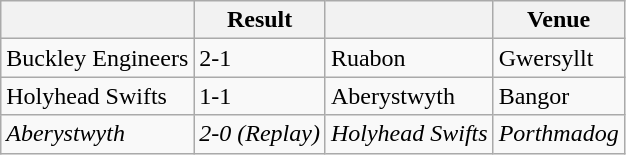<table class="wikitable">
<tr>
<th></th>
<th>Result</th>
<th></th>
<th>Venue</th>
</tr>
<tr>
<td>Buckley Engineers</td>
<td>2-1</td>
<td>Ruabon</td>
<td>Gwersyllt</td>
</tr>
<tr>
<td>Holyhead Swifts</td>
<td>1-1</td>
<td>Aberystwyth</td>
<td>Bangor</td>
</tr>
<tr>
<td><em>Aberystwyth</em></td>
<td><em>2-0 (Replay)</em></td>
<td><em>Holyhead Swifts</em></td>
<td><em>Porthmadog</em></td>
</tr>
</table>
